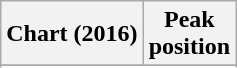<table class="wikitable sortable plainrowheaders" style="text-align:left">
<tr>
<th>Chart (2016)</th>
<th>Peak<br>position</th>
</tr>
<tr>
</tr>
<tr>
</tr>
<tr>
</tr>
<tr>
</tr>
<tr>
</tr>
</table>
